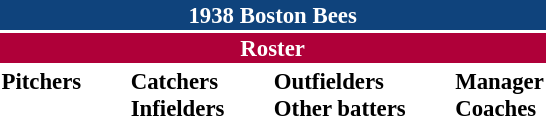<table class="toccolours" style="font-size: 95%;">
<tr>
<th colspan="10" style="background-color: #0f437c; color: white; text-align: center;">1938 Boston Bees</th>
</tr>
<tr>
<td colspan="10" style="background-color: #af0039; color: white; text-align: center;"><strong>Roster</strong></td>
</tr>
<tr>
<td valign="top"><strong>Pitchers</strong><br>















</td>
<td width="25px"></td>
<td valign="top"><strong>Catchers</strong><br>



<strong>Infielders</strong>








</td>
<td width="25px"></td>
<td valign="top"><strong>Outfielders</strong><br>







<strong>Other batters</strong>
</td>
<td width="25px"></td>
<td valign="top"><strong>Manager</strong><br>
<strong>Coaches</strong>

</td>
</tr>
</table>
